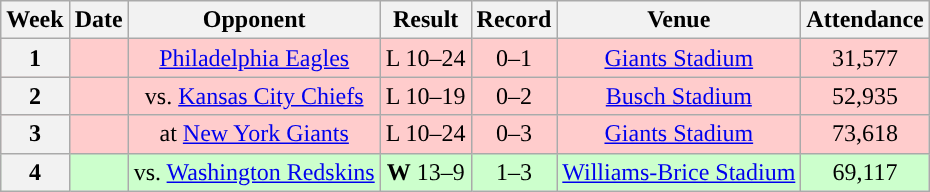<table class="wikitable" style="text-align:center">
<tr>
<th>Week</th>
<th>Date</th>
<th>Opponent</th>
<th>Result</th>
<th>Record</th>
<th>Venue</th>
<th>Attendance</th>
</tr>
<tr style="background:#fcc">
<th>1</th>
<td></td>
<td><a href='#'>Philadelphia Eagles</a></td>
<td>L 10–24</td>
<td>0–1</td>
<td><a href='#'>Giants Stadium</a></td>
<td>31,577</td>
</tr>
<tr style="background:#fcc">
<th>2</th>
<td></td>
<td>vs. <a href='#'>Kansas City Chiefs</a></td>
<td>L 10–19</td>
<td>0–2</td>
<td><a href='#'>Busch Stadium</a></td>
<td>52,935</td>
</tr>
<tr style="background:#fcc">
<th>3</th>
<td></td>
<td>at <a href='#'>New York Giants</a></td>
<td>L 10–24</td>
<td>0–3</td>
<td><a href='#'>Giants Stadium</a></td>
<td>73,618</td>
</tr>
<tr style="background:#cfc">
<th>4</th>
<td></td>
<td>vs. <a href='#'>Washington Redskins</a></td>
<td><strong>W</strong> 13–9</td>
<td>1–3</td>
<td><a href='#'>Williams-Brice Stadium</a></td>
<td>69,117</td>
</tr>
</table>
